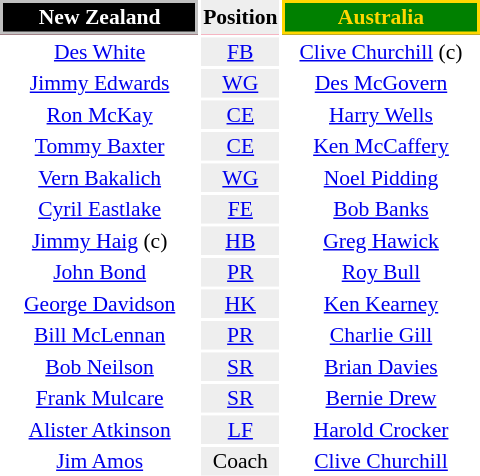<table align=right style="font-size:90%; margin-left:1em">
<tr bgcolor=#FF0033>
<th align="centre" width="126" style="border: 2px solid silver; background: Black; color: white">New Zealand</th>
<th align="center" style="background: #eeeeee; color: black">Position</th>
<th align="centre" width="126" style="border: 2px solid gold; background: green; color: gold">Australia</th>
</tr>
<tr>
<td align="center"><a href='#'>Des White</a></td>
<td align="center" style="background: #eeeeee"><a href='#'>FB</a></td>
<td align="center"><a href='#'>Clive Churchill</a> (c)</td>
</tr>
<tr>
<td align="center"><a href='#'>Jimmy Edwards</a></td>
<td align="center" style="background: #eeeeee"><a href='#'>WG</a></td>
<td align="center"><a href='#'>Des McGovern</a></td>
</tr>
<tr>
<td align="center"><a href='#'>Ron McKay</a></td>
<td align="center" style="background: #eeeeee"><a href='#'>CE</a></td>
<td align="center"><a href='#'>Harry Wells</a></td>
</tr>
<tr>
<td align="center"><a href='#'>Tommy Baxter</a></td>
<td align="center" style="background: #eeeeee"><a href='#'>CE</a></td>
<td align="center"><a href='#'>Ken McCaffery</a></td>
</tr>
<tr>
<td align="center"><a href='#'>Vern Bakalich</a></td>
<td align="center" style="background: #eeeeee"><a href='#'>WG</a></td>
<td align="center"><a href='#'>Noel Pidding</a></td>
</tr>
<tr>
<td align="center"><a href='#'>Cyril Eastlake</a></td>
<td align="center" style="background: #eeeeee"><a href='#'>FE</a></td>
<td align="center"><a href='#'>Bob Banks</a></td>
</tr>
<tr>
<td align="center"><a href='#'>Jimmy Haig</a> (c)</td>
<td align="center" style="background: #eeeeee"><a href='#'>HB</a></td>
<td align="center"><a href='#'>Greg Hawick</a></td>
</tr>
<tr>
<td align="center"><a href='#'>John Bond</a></td>
<td align="center" style="background: #eeeeee"><a href='#'>PR</a></td>
<td align="center"><a href='#'>Roy Bull</a></td>
</tr>
<tr>
<td align="center"><a href='#'>George Davidson</a></td>
<td align="center" style="background: #eeeeee"><a href='#'>HK</a></td>
<td align="center"><a href='#'>Ken Kearney</a></td>
</tr>
<tr>
<td align="center"><a href='#'>Bill McLennan</a></td>
<td align="center" style="background: #eeeeee"><a href='#'>PR</a></td>
<td align="center"><a href='#'>Charlie Gill</a></td>
</tr>
<tr>
<td align="center"><a href='#'>Bob Neilson</a></td>
<td align="center" style="background: #eeeeee"><a href='#'>SR</a></td>
<td align="center"><a href='#'>Brian Davies</a></td>
</tr>
<tr>
<td align="center"><a href='#'>Frank Mulcare</a></td>
<td align="center" style="background: #eeeeee"><a href='#'>SR</a></td>
<td align="center"><a href='#'>Bernie Drew</a></td>
</tr>
<tr>
<td align="center"><a href='#'>Alister Atkinson</a></td>
<td align="center" style="background: #eeeeee"><a href='#'>LF</a></td>
<td align="center"><a href='#'>Harold Crocker</a></td>
</tr>
<tr>
<td align="center"><a href='#'>Jim Amos</a></td>
<td align="center" style="background: #eeeeee">Coach</td>
<td align="center"><a href='#'>Clive Churchill</a></td>
</tr>
</table>
